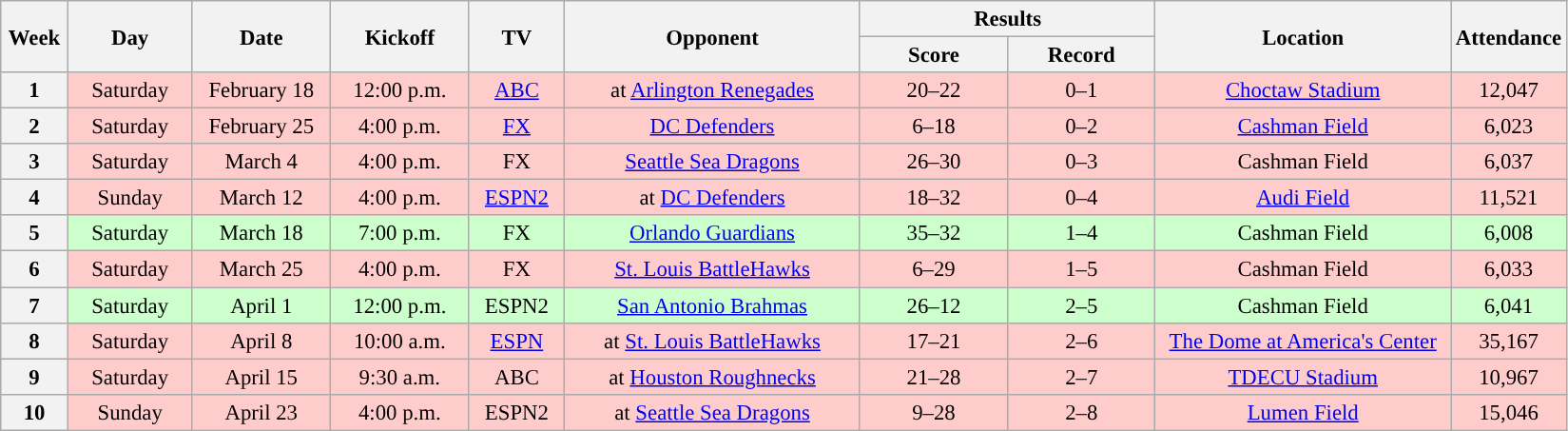<table class="wikitable" style="text-align:center; font-size: 95%;">
<tr>
<th rowspan="2" width="40">Week</th>
<th rowspan="2" width="80">Day</th>
<th rowspan="2" width="90">Date</th>
<th rowspan="2" width="90">Kickoff</th>
<th rowspan="2" width="60">TV</th>
<th rowspan="2" width="200">Opponent</th>
<th colspan="2" width="200">Results</th>
<th rowspan="2" width="200">Location</th>
<th rowspan="2">Attendance</th>
</tr>
<tr>
<th width="60">Score</th>
<th width="60">Record</th>
</tr>
<tr bgcolor=#ffcccc>
<th>1</th>
<td>Saturday</td>
<td>February 18</td>
<td>12:00 p.m.</td>
<td><a href='#'>ABC</a></td>
<td>at <a href='#'>Arlington Renegades</a></td>
<td>20–22</td>
<td>0–1</td>
<td><a href='#'>Choctaw Stadium</a></td>
<td>12,047</td>
</tr>
<tr bgcolor=#ffcccc>
<th>2</th>
<td>Saturday</td>
<td>February 25</td>
<td>4:00 p.m.</td>
<td><a href='#'>FX</a></td>
<td><a href='#'>DC Defenders</a></td>
<td>6–18</td>
<td>0–2</td>
<td><a href='#'>Cashman Field</a></td>
<td>6,023</td>
</tr>
<tr bgcolor=#ffcccc>
<th>3</th>
<td>Saturday</td>
<td>March 4</td>
<td>4:00 p.m.</td>
<td>FX</td>
<td><a href='#'>Seattle Sea Dragons</a></td>
<td>26–30</td>
<td>0–3</td>
<td>Cashman Field</td>
<td>6,037</td>
</tr>
<tr bgcolor=#ffcccc>
<th>4</th>
<td>Sunday</td>
<td>March 12</td>
<td>4:00 p.m.</td>
<td><a href='#'>ESPN2</a></td>
<td>at <a href='#'>DC Defenders</a></td>
<td>18–32</td>
<td>0–4</td>
<td><a href='#'>Audi Field</a></td>
<td>11,521</td>
</tr>
<tr bgcolor=#ccffcc>
<th>5</th>
<td>Saturday</td>
<td>March 18</td>
<td>7:00 p.m.</td>
<td>FX</td>
<td><a href='#'>Orlando Guardians</a></td>
<td>35–32</td>
<td>1–4</td>
<td>Cashman Field</td>
<td>6,008</td>
</tr>
<tr bgcolor=#ffcccc>
<th>6</th>
<td>Saturday</td>
<td>March 25</td>
<td>4:00 p.m.</td>
<td>FX</td>
<td><a href='#'>St. Louis BattleHawks</a></td>
<td>6–29</td>
<td>1–5</td>
<td>Cashman Field</td>
<td>6,033</td>
</tr>
<tr bgcolor=#ccffcc>
<th>7</th>
<td>Saturday</td>
<td>April 1</td>
<td>12:00 p.m.</td>
<td>ESPN2</td>
<td><a href='#'>San Antonio Brahmas</a></td>
<td>26–12</td>
<td>2–5</td>
<td>Cashman Field</td>
<td>6,041</td>
</tr>
<tr bgcolor=#ffcccc>
<th>8</th>
<td>Saturday</td>
<td>April 8</td>
<td>10:00 a.m.</td>
<td><a href='#'>ESPN</a></td>
<td>at <a href='#'>St. Louis BattleHawks</a></td>
<td>17–21 </td>
<td>2–6</td>
<td><a href='#'>The Dome at America's Center</a></td>
<td>35,167</td>
</tr>
<tr bgcolor=#ffcccc>
<th>9</th>
<td>Saturday</td>
<td>April 15</td>
<td>9:30 a.m.</td>
<td>ABC</td>
<td>at <a href='#'>Houston Roughnecks</a></td>
<td>21–28</td>
<td>2–7</td>
<td><a href='#'>TDECU Stadium</a></td>
<td>10,967</td>
</tr>
<tr bgcolor=#ffcccc>
<th>10</th>
<td>Sunday</td>
<td>April 23</td>
<td>4:00 p.m.</td>
<td>ESPN2</td>
<td>at <a href='#'>Seattle Sea Dragons</a></td>
<td>9–28</td>
<td>2–8</td>
<td><a href='#'>Lumen Field</a></td>
<td>15,046</td>
</tr>
</table>
